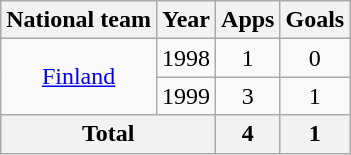<table class="wikitable" style="text-align:center">
<tr>
<th>National team</th>
<th>Year</th>
<th>Apps</th>
<th>Goals</th>
</tr>
<tr>
<td rowspan="2"><a href='#'>Finland</a></td>
<td>1998</td>
<td>1</td>
<td>0</td>
</tr>
<tr>
<td>1999</td>
<td>3</td>
<td>1</td>
</tr>
<tr>
<th colspan="2">Total</th>
<th>4</th>
<th>1</th>
</tr>
</table>
